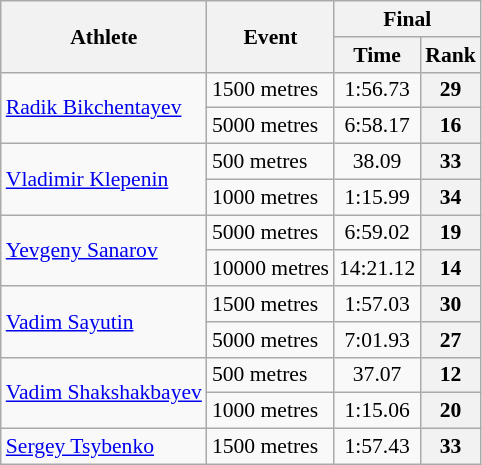<table class="wikitable" style="font-size:90%">
<tr>
<th rowspan="2">Athlete</th>
<th rowspan="2">Event</th>
<th colspan="2">Final</th>
</tr>
<tr>
<th>Time</th>
<th>Rank</th>
</tr>
<tr>
<td rowspan=2><a href='#'>Radik Bikchentayev</a></td>
<td>1500 metres</td>
<td align="center">1:56.73</td>
<th align="center">29</th>
</tr>
<tr>
<td>5000 metres</td>
<td align="center">6:58.17</td>
<th align="center">16</th>
</tr>
<tr>
<td rowspan=2><a href='#'>Vladimir Klepenin</a></td>
<td>500 metres</td>
<td align="center">38.09</td>
<th align="center">33</th>
</tr>
<tr>
<td>1000 metres</td>
<td align="center">1:15.99</td>
<th align="center">34</th>
</tr>
<tr>
<td rowspan=2><a href='#'>Yevgeny Sanarov</a></td>
<td>5000 metres</td>
<td align="center">6:59.02</td>
<th align="center">19</th>
</tr>
<tr>
<td>10000 metres</td>
<td align="center">14:21.12</td>
<th align="center">14</th>
</tr>
<tr>
<td rowspan=2><a href='#'>Vadim Sayutin</a></td>
<td>1500 metres</td>
<td align="center">1:57.03</td>
<th align="center">30</th>
</tr>
<tr>
<td>5000 metres</td>
<td align="center">7:01.93</td>
<th align="center">27</th>
</tr>
<tr>
<td rowspan=2><a href='#'>Vadim Shakshakbayev</a></td>
<td>500 metres</td>
<td align="center">37.07</td>
<th align="center">12</th>
</tr>
<tr>
<td>1000 metres</td>
<td align="center">1:15.06</td>
<th align="center">20</th>
</tr>
<tr>
<td><a href='#'>Sergey Tsybenko</a></td>
<td>1500 metres</td>
<td align="center">1:57.43</td>
<th align="center">33</th>
</tr>
</table>
